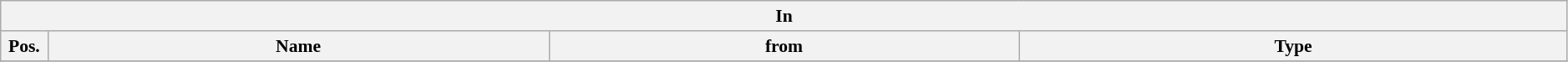<table class="wikitable" style="font-size:90%;width:99%;">
<tr>
<th colspan="4">In</th>
</tr>
<tr>
<th width=3%>Pos.</th>
<th width=32%>Name</th>
<th width=30%>from</th>
<th width=35%>Type</th>
</tr>
<tr>
</tr>
</table>
